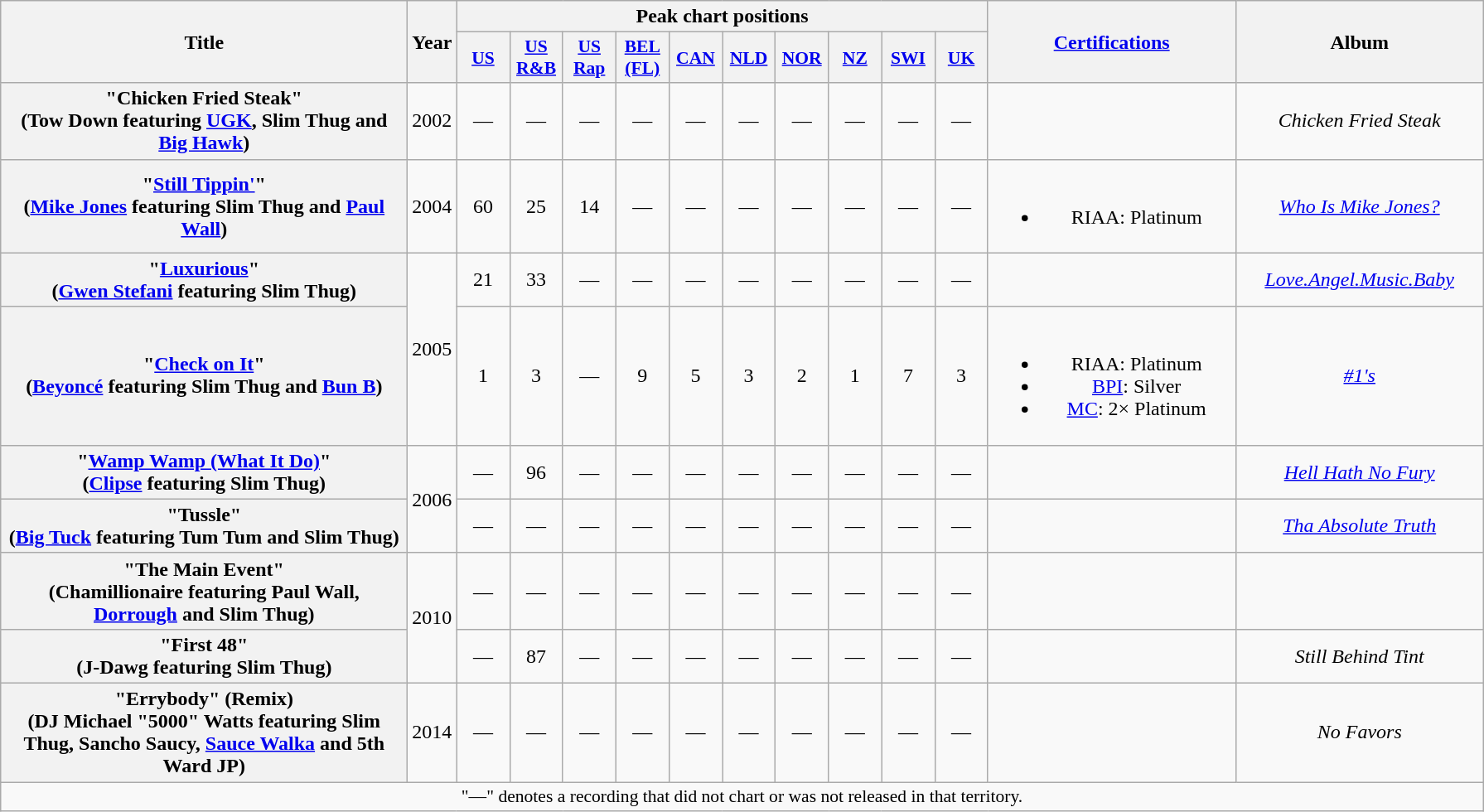<table class="wikitable plainrowheaders" style="text-align:center;">
<tr>
<th scope="col" rowspan="2" style="width:20em;">Title</th>
<th scope="col" rowspan="2" style="width:1em;">Year</th>
<th scope="col" colspan="10">Peak chart positions</th>
<th scope="col" rowspan="2" style="width:12em;"><a href='#'>Certifications</a></th>
<th scope="col" rowspan="2" style="width:12em;">Album</th>
</tr>
<tr>
<th scope="col" style="width:2.5em;font-size:90%;"><a href='#'>US</a><br></th>
<th scope="col" style="width:2.5em;font-size:90%;"><a href='#'>US<br>R&B</a><br></th>
<th scope="col" style="width:2.5em;font-size:90%;"><a href='#'>US<br>Rap</a><br></th>
<th scope="col" style="width:2.5em;font-size:90%;"><a href='#'>BEL<br>(FL)</a><br></th>
<th scope="col" style="width:2.5em;font-size:90%;"><a href='#'>CAN</a><br></th>
<th scope="col" style="width:2.5em;font-size:90%;"><a href='#'>NLD</a><br></th>
<th scope="col" style="width:2.5em;font-size:90%;"><a href='#'>NOR</a><br></th>
<th scope="col" style="width:2.5em;font-size:90%;"><a href='#'>NZ</a><br></th>
<th scope="col" style="width:2.5em;font-size:90%;"><a href='#'>SWI</a><br></th>
<th scope="col" style="width:2.5em;font-size:90%;"><a href='#'>UK</a><br></th>
</tr>
<tr>
<th scope="row">"Chicken Fried Steak"<br><span>(Tow Down featuring <a href='#'>UGK</a>, Slim Thug and <a href='#'>Big Hawk</a>)</span></th>
<td>2002</td>
<td>—</td>
<td>—</td>
<td>—</td>
<td>—</td>
<td>—</td>
<td>—</td>
<td>—</td>
<td>—</td>
<td>—</td>
<td>—</td>
<td></td>
<td><em>Chicken Fried Steak</em></td>
</tr>
<tr>
<th scope="row">"<a href='#'>Still Tippin'</a>"<br><span>(<a href='#'>Mike Jones</a> featuring Slim Thug and <a href='#'>Paul Wall</a>)</span></th>
<td>2004</td>
<td>60</td>
<td>25</td>
<td>14</td>
<td>—</td>
<td>—</td>
<td>—</td>
<td>—</td>
<td>—</td>
<td>—</td>
<td>—</td>
<td><br><ul><li>RIAA: Platinum</li></ul></td>
<td><em><a href='#'>Who Is Mike Jones?</a></em></td>
</tr>
<tr>
<th scope="row">"<a href='#'>Luxurious</a>"<br><span>(<a href='#'>Gwen Stefani</a> featuring Slim Thug)</span></th>
<td rowspan="2">2005</td>
<td>21</td>
<td>33</td>
<td>—</td>
<td>—</td>
<td>—</td>
<td>—</td>
<td>—</td>
<td>—</td>
<td>—</td>
<td>—</td>
<td></td>
<td><em><a href='#'>Love.Angel.Music.Baby</a></em></td>
</tr>
<tr>
<th scope="row">"<a href='#'>Check on It</a>"<br><span>(<a href='#'>Beyoncé</a> featuring Slim Thug and <a href='#'>Bun B</a>)</span></th>
<td>1</td>
<td>3</td>
<td>—</td>
<td>9</td>
<td>5</td>
<td>3</td>
<td>2</td>
<td>1</td>
<td>7</td>
<td>3</td>
<td><br><ul><li>RIAA: Platinum</li><li><a href='#'>BPI</a>: Silver</li><li><a href='#'>MC</a>: 2× Platinum</li></ul></td>
<td><em><a href='#'>#1's</a></em></td>
</tr>
<tr>
<th scope="row">"<a href='#'>Wamp Wamp (What It Do)</a>"<br><span>(<a href='#'>Clipse</a> featuring Slim Thug)</span></th>
<td rowspan="2">2006</td>
<td>—</td>
<td>96</td>
<td>—</td>
<td>—</td>
<td>—</td>
<td>—</td>
<td>—</td>
<td>—</td>
<td>—</td>
<td>—</td>
<td></td>
<td><em><a href='#'>Hell Hath No Fury</a></em></td>
</tr>
<tr>
<th scope="row">"Tussle"<br><span>(<a href='#'>Big Tuck</a> featuring Tum Tum and Slim Thug)</span></th>
<td>—</td>
<td>—</td>
<td>—</td>
<td>—</td>
<td>—</td>
<td>—</td>
<td>—</td>
<td>—</td>
<td>—</td>
<td>—</td>
<td></td>
<td><em><a href='#'>Tha Absolute Truth</a></em></td>
</tr>
<tr>
<th scope="row">"The Main Event"<br><span>(Chamillionaire featuring Paul Wall, <a href='#'>Dorrough</a> and Slim Thug)</span></th>
<td rowspan="2">2010</td>
<td>—</td>
<td>—</td>
<td>—</td>
<td>—</td>
<td>—</td>
<td>—</td>
<td>—</td>
<td>—</td>
<td>—</td>
<td>—</td>
<td></td>
<td></td>
</tr>
<tr>
<th scope="row">"First 48"<br><span>(J-Dawg featuring Slim Thug)</span></th>
<td>—</td>
<td>87</td>
<td>—</td>
<td>—</td>
<td>—</td>
<td>—</td>
<td>—</td>
<td>—</td>
<td>—</td>
<td>—</td>
<td></td>
<td><em>Still Behind Tint</em></td>
</tr>
<tr>
<th scope="row">"Errybody" (Remix)<br><span>(DJ Michael "5000" Watts featuring Slim Thug, Sancho Saucy, <a href='#'>Sauce Walka</a> and 5th Ward JP)</span></th>
<td>2014</td>
<td>—</td>
<td>—</td>
<td>—</td>
<td>—</td>
<td>—</td>
<td>—</td>
<td>—</td>
<td>—</td>
<td>—</td>
<td>—</td>
<td></td>
<td><em>No Favors</em></td>
</tr>
<tr>
<td colspan="14" style="font-size:90%">"—" denotes a recording that did not chart or was not released in that territory.</td>
</tr>
</table>
